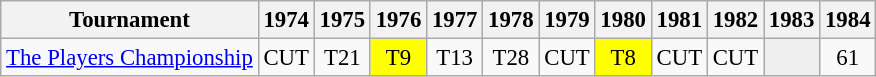<table class="wikitable" style="font-size:95%;text-align:center;">
<tr>
<th>Tournament</th>
<th>1974</th>
<th>1975</th>
<th>1976</th>
<th>1977</th>
<th>1978</th>
<th>1979</th>
<th>1980</th>
<th>1981</th>
<th>1982</th>
<th>1983</th>
<th>1984</th>
</tr>
<tr>
<td align=left><a href='#'>The Players Championship</a></td>
<td>CUT</td>
<td>T21</td>
<td style="background:yellow;">T9</td>
<td>T13</td>
<td>T28</td>
<td>CUT</td>
<td style="background:yellow;">T8</td>
<td>CUT</td>
<td>CUT</td>
<td style="background:#eeeeee;"></td>
<td>61</td>
</tr>
</table>
